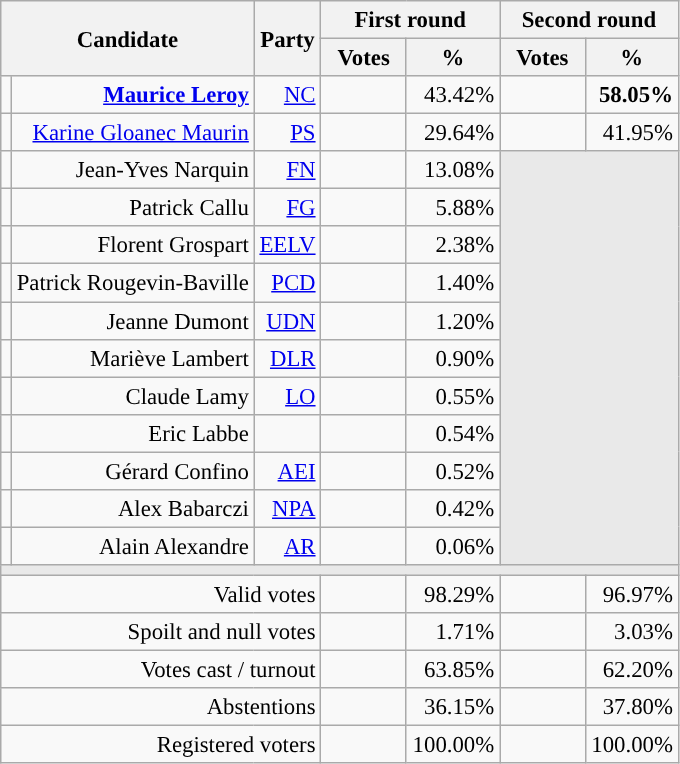<table class="wikitable" style="text-align:right;font-size:95%;">
<tr>
<th rowspan=2 colspan=2>Candidate</th>
<th rowspan=2 colspan=1>Party</th>
<th colspan=2>First round</th>
<th colspan=2>Second round</th>
</tr>
<tr>
<th style="width:50px;">Votes</th>
<th style="width:55px;">%</th>
<th style="width:50px;">Votes</th>
<th style="width:55px;">%</th>
</tr>
<tr>
<td style="color:inherit;background-color:"></td>
<td><strong><a href='#'>Maurice Leroy</a></strong></td>
<td><a href='#'>NC</a></td>
<td></td>
<td>43.42%</td>
<td><strong></strong></td>
<td><strong>58.05%</strong></td>
</tr>
<tr>
<td style="color:inherit;background-color:"></td>
<td><a href='#'>Karine Gloanec Maurin</a></td>
<td><a href='#'>PS</a></td>
<td></td>
<td>29.64%</td>
<td></td>
<td>41.95%</td>
</tr>
<tr>
<td style="color:inherit;background-color:"></td>
<td>Jean-Yves Narquin</td>
<td><a href='#'>FN</a></td>
<td></td>
<td>13.08%</td>
<td colspan=7 rowspan=11 style="background-color:#E9E9E9;"></td>
</tr>
<tr>
<td style="color:inherit;background-color:"></td>
<td>Patrick Callu</td>
<td><a href='#'>FG</a></td>
<td></td>
<td>5.88%</td>
</tr>
<tr>
<td style="color:inherit;background-color:"></td>
<td>Florent Grospart</td>
<td><a href='#'>EELV</a></td>
<td></td>
<td>2.38%</td>
</tr>
<tr>
<td style="color:inherit;background-color:"></td>
<td>Patrick Rougevin-Baville</td>
<td><a href='#'>PCD</a></td>
<td></td>
<td>1.40%</td>
</tr>
<tr>
<td style="color:inherit;background-color:"></td>
<td>Jeanne Dumont</td>
<td><a href='#'>UDN</a></td>
<td></td>
<td>1.20%</td>
</tr>
<tr>
<td style="color:inherit;background-color:"></td>
<td>Mariève Lambert</td>
<td><a href='#'>DLR</a></td>
<td></td>
<td>0.90%</td>
</tr>
<tr>
<td style="color:inherit;background-color:"></td>
<td>Claude Lamy</td>
<td><a href='#'>LO</a></td>
<td></td>
<td>0.55%</td>
</tr>
<tr>
<td style="background-color:;"></td>
<td>Eric Labbe</td>
<td></td>
<td></td>
<td>0.54%</td>
</tr>
<tr>
<td style="color:inherit;background-color:"></td>
<td>Gérard Confino</td>
<td><a href='#'>AEI</a></td>
<td></td>
<td>0.52%</td>
</tr>
<tr>
<td style="color:inherit;background-color:"></td>
<td>Alex Babarczi</td>
<td><a href='#'>NPA</a></td>
<td></td>
<td>0.42%</td>
</tr>
<tr>
<td style="color:inherit;background-color:"></td>
<td>Alain Alexandre</td>
<td><a href='#'>AR</a></td>
<td></td>
<td>0.06%</td>
</tr>
<tr>
<td colspan=7 style="background-color:#E9E9E9;"></td>
</tr>
<tr>
<td colspan=3>Valid votes</td>
<td></td>
<td>98.29%</td>
<td></td>
<td>96.97%</td>
</tr>
<tr>
<td colspan=3>Spoilt and null votes</td>
<td></td>
<td>1.71%</td>
<td></td>
<td>3.03%</td>
</tr>
<tr>
<td colspan=3>Votes cast / turnout</td>
<td></td>
<td>63.85%</td>
<td></td>
<td>62.20%</td>
</tr>
<tr>
<td colspan=3>Abstentions</td>
<td></td>
<td>36.15%</td>
<td></td>
<td>37.80%</td>
</tr>
<tr>
<td colspan=3>Registered voters</td>
<td></td>
<td>100.00%</td>
<td></td>
<td>100.00%</td>
</tr>
</table>
